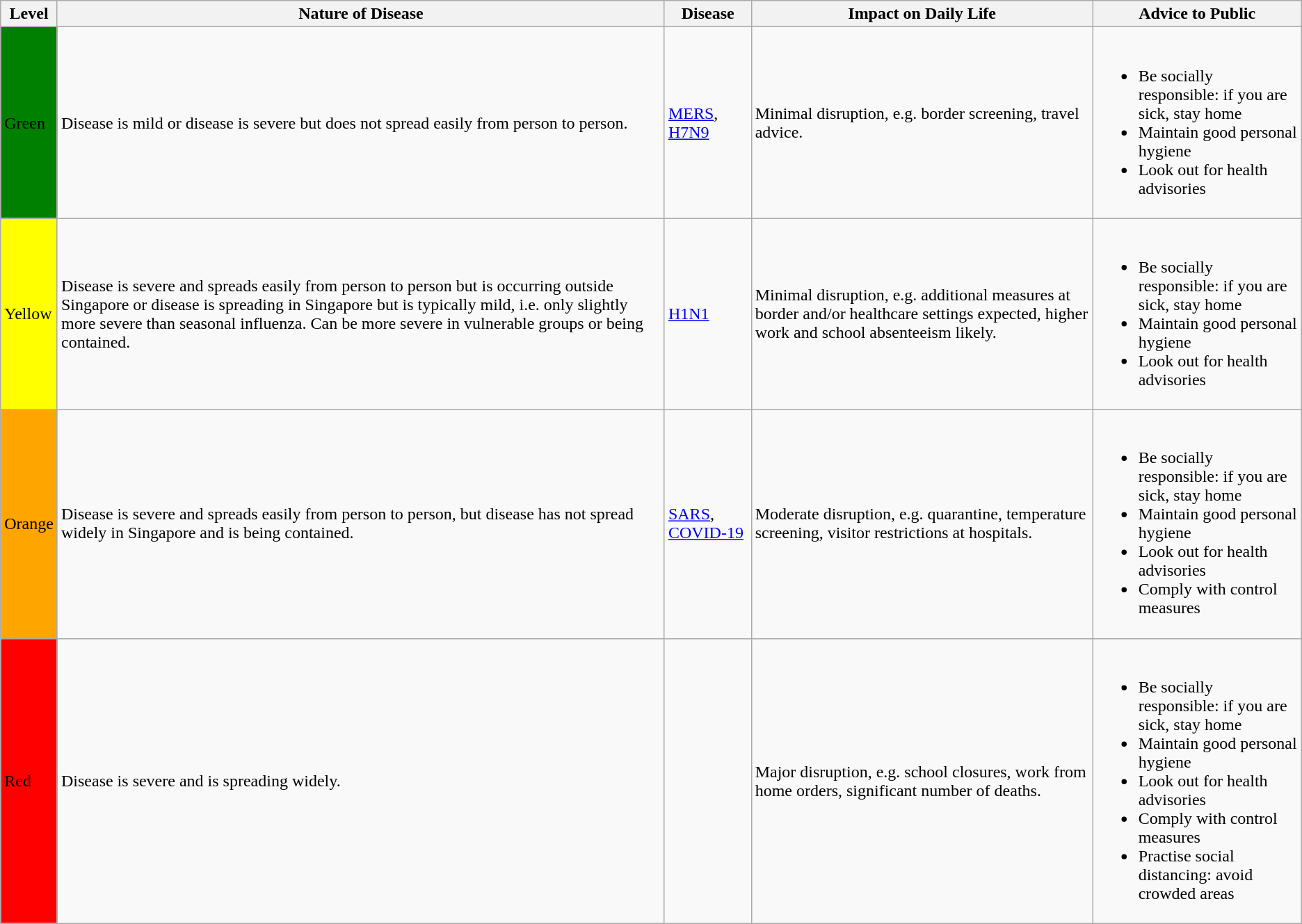<table class="wikitable">
<tr>
<th>Level</th>
<th>Nature of Disease</th>
<th>Disease</th>
<th>Impact on Daily Life</th>
<th>Advice to Public</th>
</tr>
<tr>
<td bgcolor="008000">Green</td>
<td>Disease is mild or disease is severe but does not spread easily from person to person.</td>
<td><a href='#'>MERS</a>, <a href='#'>H7N9</a></td>
<td>Minimal disruption, e.g. border screening, travel advice.</td>
<td><br><ul><li>Be socially responsible: if you are sick, stay home</li><li>Maintain good personal hygiene</li><li>Look out for health advisories</li></ul></td>
</tr>
<tr>
<td bgcolor="yellow">Yellow</td>
<td>Disease is severe and spreads easily from person to person but is occurring outside Singapore or disease is spreading in Singapore but is typically mild, i.e. only slightly more severe than seasonal influenza. Can be more severe in vulnerable groups or being contained.<br></td>
<td><a href='#'>H1N1</a></td>
<td>Minimal disruption, e.g. additional measures at border and/or healthcare settings expected, higher work and school absenteeism likely.</td>
<td><br><ul><li>Be socially responsible: if you are sick, stay home</li><li>Maintain good personal hygiene</li><li>Look out for health advisories</li></ul></td>
</tr>
<tr>
<td bgcolor="orange">Orange</td>
<td>Disease is severe and spreads easily from person to person, but disease has not spread widely in Singapore and is being contained.</td>
<td><a href='#'>SARS</a>, <a href='#'>COVID-19</a></td>
<td>Moderate disruption, e.g. quarantine, temperature screening, visitor restrictions at hospitals.<br></td>
<td><br><ul><li>Be socially responsible: if you are sick, stay home</li><li>Maintain good personal hygiene</li><li>Look out for health advisories</li><li>Comply with control measures</li></ul></td>
</tr>
<tr>
<td bgcolor="red">Red</td>
<td>Disease is severe and is spreading widely.</td>
<td></td>
<td>Major disruption, e.g. school closures, work from home orders, significant number of deaths.</td>
<td><br><ul><li>Be socially responsible: if you are sick, stay home</li><li>Maintain good personal hygiene</li><li>Look out for health advisories</li><li>Comply with control measures</li><li>Practise social distancing: avoid crowded areas</li></ul></td>
</tr>
</table>
